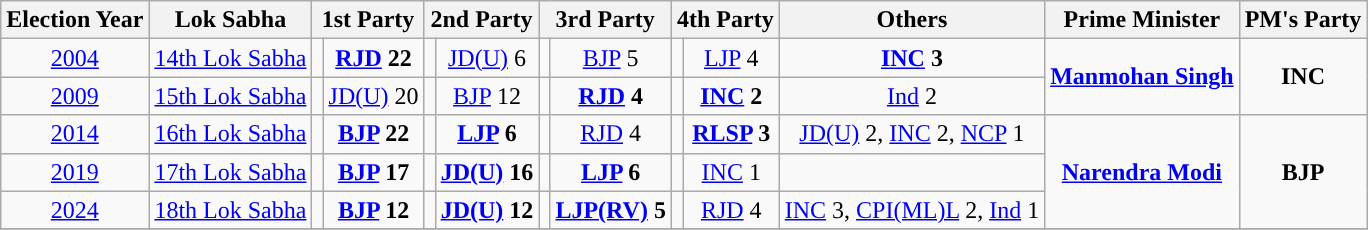<table class="wikitable" style="text-align:center">
<tr>
<th>Election Year</th>
<th>Lok Sabha</th>
<th colspan="2">1st Party</th>
<th colspan="2">2nd Party</th>
<th colspan="2">3rd Party</th>
<th colspan="2">4th Party</th>
<th>Others</th>
<th>Prime Minister</th>
<th>PM's Party</th>
</tr>
<tr>
<td><a href='#'>2004</a></td>
<td><a href='#'>14th Lok Sabha</a></td>
<td style="background-color: "></td>
<td><strong><a href='#'>RJD</a> 22</strong></td>
<td style="background-color: "></td>
<td><a href='#'>JD(U)</a> 6</td>
<td style="background-color: "></td>
<td><a href='#'>BJP</a> 5</td>
<td style="background-color: "></td>
<td><a href='#'>LJP</a> 4</td>
<td><strong><a href='#'>INC</a> 3</strong></td>
<td rowspan=2><strong><a href='#'>Manmohan Singh</a></strong></td>
<td rowspan=2: style="background:"><strong>INC</strong></td>
</tr>
<tr>
<td><a href='#'>2009</a></td>
<td><a href='#'>15th Lok Sabha</a></td>
<td style="background-color: "></td>
<td><a href='#'>JD(U)</a> 20</td>
<td style="background-color: "></td>
<td><a href='#'>BJP</a> 12</td>
<td style="background-color: "></td>
<td><strong><a href='#'>RJD</a> 4</strong></td>
<td style="background-color: "></td>
<td><strong><a href='#'>INC</a> 2</strong></td>
<td><a href='#'>Ind</a> 2</td>
</tr>
<tr>
<td><a href='#'>2014</a></td>
<td><a href='#'>16th Lok Sabha</a></td>
<td style="background-color: "></td>
<td><strong><a href='#'>BJP</a> 22</strong></td>
<td style="background-color: "></td>
<td><strong><a href='#'>LJP</a> 6</strong></td>
<td style="background-color: "></td>
<td><a href='#'>RJD</a> 4</td>
<td style="background-color: "></td>
<td><strong><a href='#'>RLSP</a> 3</strong></td>
<td><a href='#'>JD(U)</a> 2, <a href='#'>INC</a> 2, <a href='#'>NCP</a> 1</td>
<td rowspan=3><strong><a href='#'>Narendra Modi</a></strong></td>
<td rowspan=3: style="background-color: "><strong>BJP</strong></td>
</tr>
<tr>
<td><a href='#'>2019</a></td>
<td><a href='#'>17th Lok Sabha</a></td>
<td style="background-color: "></td>
<td><strong><a href='#'>BJP</a> 17</strong></td>
<td style="background-color: "></td>
<td><strong><a href='#'>JD(U)</a> 16</strong></td>
<td style="background-color: "></td>
<td><strong><a href='#'>LJP</a> 6</strong></td>
<td style="background-color: "></td>
<td><a href='#'>INC</a> 1</td>
<td></td>
</tr>
<tr>
<td><a href='#'>2024</a></td>
<td><a href='#'>18th Lok Sabha</a></td>
<td style="background-color: "></td>
<td><strong><a href='#'>BJP</a> 12</strong></td>
<td style="background-color: "></td>
<td><strong><a href='#'>JD(U)</a> 12</strong></td>
<td style="background-color: "></td>
<td><strong><a href='#'>LJP(RV)</a> 5</strong></td>
<td style="background-color: "></td>
<td><a href='#'>RJD</a> 4</td>
<td><a href='#'>INC</a> 3, <a href='#'>CPI(ML)L</a> 2, <a href='#'>Ind</a> 1</td>
</tr>
<tr>
</tr>
</table>
